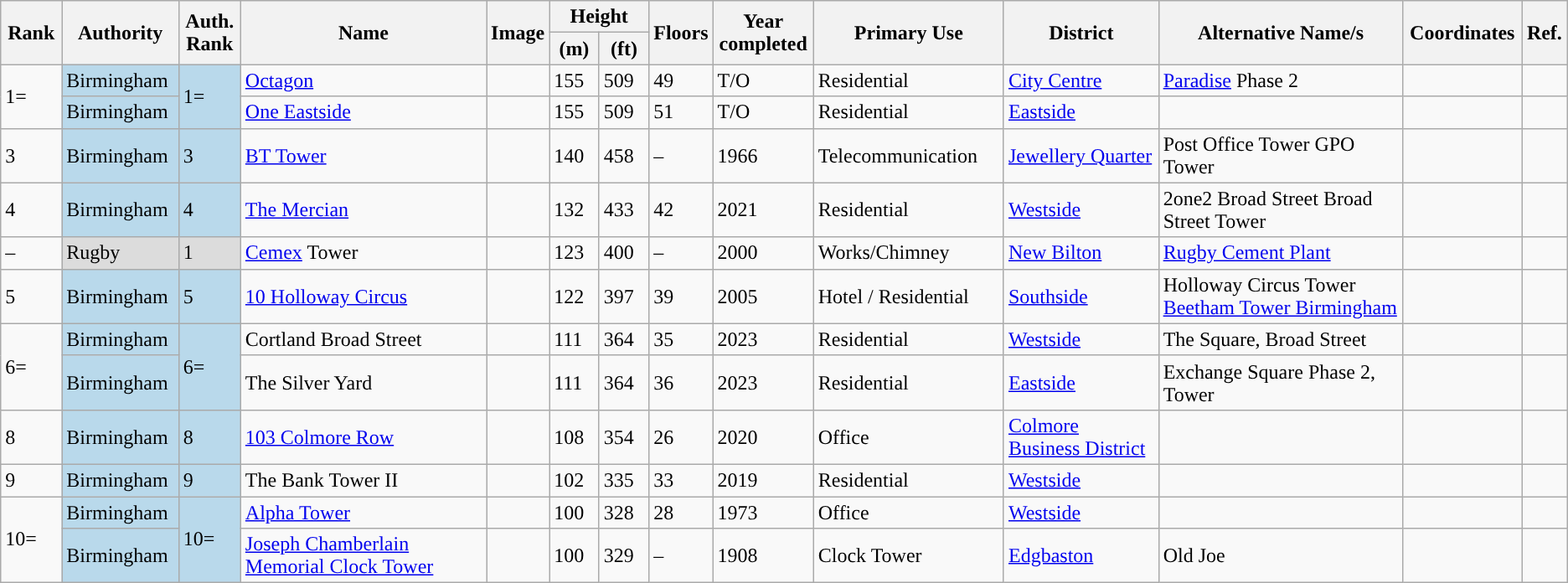<table class="wikitable sortable">
<tr>
<th class="unsortable" rowspan="2" style="width: 45px;">Rank</th>
<th rowspan="2" style="width: 90px;">Authority</th>
<th class="unsortable" rowspan="2" style="width: 45px;">Auth. Rank</th>
<th rowspan="2" style="width: 285px;">Name</th>
<th rowspan="2" class="unsortable">Image</th>
<th colspan="2" class="unsortable">Height</th>
<th rowspan="2" style="width: 35px;">Floors</th>
<th rowspan="2" style="width: 75px;">Year completed</th>
<th rowspan="2" style="width: 160px;">Primary Use</th>
<th rowspan="2" style="width: 160px;">District</th>
<th rowspan="2" style="width: 285px;">Alternative Name/s</th>
<th rowspan="2" class="unsortable" style="width: 90px;">Coordinates</th>
<th rowspan="2" class="unsortable" style="width: 30px;">Ref.</th>
</tr>
<tr>
<th class="unsortable" style=width:40px;">(m)</th>
<th class="unsortable" style=width:40px;">(ft)</th>
</tr>
<tr>
<td rowspan="2">1=</td>
<td style="background-color:#B9D9EB">Birmingham</td>
<td rowspan="2" style="background-color:#B9D9EB">1=</td>
<td><a href='#'>Octagon</a></td>
<td></td>
<td>155</td>
<td>509</td>
<td>49</td>
<td>T/O</td>
<td>Residential</td>
<td><a href='#'>City Centre</a></td>
<td><a href='#'>Paradise</a> Phase 2</td>
<td style="text-align:center;"></td>
<td></td>
</tr>
<tr>
<td style="background-color:#B9D9EB">Birmingham</td>
<td><a href='#'>One Eastside</a></td>
<td></td>
<td>155</td>
<td>509</td>
<td>51</td>
<td>T/O</td>
<td>Residential</td>
<td><a href='#'>Eastside</a></td>
<td></td>
<td style="text-align:center;"></td>
<td></td>
</tr>
<tr>
<td>3</td>
<td style="background-color:#B9D9EB">Birmingham</td>
<td style="background-color:#B9D9EB">3</td>
<td><a href='#'>BT Tower</a></td>
<td></td>
<td>140</td>
<td>458</td>
<td>–</td>
<td>1966</td>
<td>Telecommunication</td>
<td><a href='#'>Jewellery Quarter</a></td>
<td>Post Office Tower GPO Tower</td>
<td style="text-align:center;"></td>
<td></td>
</tr>
<tr>
<td>4</td>
<td style="background-color:#B9D9EB">Birmingham</td>
<td style="background-color:#B9D9EB">4</td>
<td><a href='#'>The Mercian</a></td>
<td></td>
<td>132</td>
<td>433</td>
<td>42</td>
<td>2021</td>
<td>Residential</td>
<td><a href='#'>Westside</a></td>
<td>2one2 Broad Street Broad Street Tower</td>
<td style="text-align:center;"></td>
<td></td>
</tr>
<tr>
<td>–</td>
<td style="background-color:#DCDCDC">Rugby</td>
<td style="background-color:#DCDCDC">1</td>
<td><a href='#'>Cemex</a> Tower</td>
<td></td>
<td>123</td>
<td>400</td>
<td>–</td>
<td>2000</td>
<td>Works/Chimney</td>
<td><a href='#'>New Bilton</a></td>
<td><a href='#'>Rugby Cement Plant</a></td>
<td style="text-align:center;"></td>
<td></td>
</tr>
<tr>
<td>5</td>
<td style="background-color:#B9D9EB">Birmingham</td>
<td style="background-color:#B9D9EB">5</td>
<td><a href='#'>10 Holloway Circus</a></td>
<td></td>
<td>122</td>
<td>397</td>
<td>39</td>
<td>2005</td>
<td>Hotel / Residential</td>
<td><a href='#'>Southside</a></td>
<td>Holloway Circus Tower <a href='#'>Beetham Tower Birmingham</a></td>
<td style="text-align:center;"></td>
<td></td>
</tr>
<tr>
<td rowspan="2">6=</td>
<td style="background-color:#B9D9EB">Birmingham</td>
<td rowspan="2" style="background-color:#B9D9EB">6=</td>
<td>Cortland Broad Street</td>
<td></td>
<td>111</td>
<td>364</td>
<td>35</td>
<td>2023</td>
<td>Residential</td>
<td><a href='#'>Westside</a></td>
<td>The Square, Broad Street</td>
<td style="text-align:center;"></td>
<td></td>
</tr>
<tr>
<td style="background-color:#B9D9EB">Birmingham</td>
<td>The Silver Yard</td>
<td></td>
<td>111</td>
<td>364</td>
<td>36</td>
<td>2023</td>
<td>Residential</td>
<td><a href='#'>Eastside</a></td>
<td>Exchange Square Phase 2, Tower</td>
<td style="text-align:center;"></td>
<td></td>
</tr>
<tr>
<td>8</td>
<td style="background-color:#B9D9EB">Birmingham</td>
<td style="background-color:#B9D9EB">8</td>
<td><a href='#'>103 Colmore Row</a></td>
<td></td>
<td>108</td>
<td>354</td>
<td>26</td>
<td>2020</td>
<td>Office</td>
<td><a href='#'>Colmore Business District</a></td>
<td></td>
<td style="text-align:center;"></td>
<td></td>
</tr>
<tr>
<td>9</td>
<td style="background-color:#B9D9EB">Birmingham</td>
<td style="background-color:#B9D9EB">9</td>
<td>The Bank Tower II</td>
<td></td>
<td>102</td>
<td>335</td>
<td>33</td>
<td>2019</td>
<td>Residential</td>
<td><a href='#'>Westside</a></td>
<td></td>
<td style="text-align:center;"></td>
<td></td>
</tr>
<tr>
<td rowspan="2">10=</td>
<td style="background-color:#B9D9EB">Birmingham</td>
<td rowspan="2" style="background-color:#B9D9EB">10=</td>
<td><a href='#'>Alpha Tower</a></td>
<td></td>
<td>100</td>
<td>328</td>
<td>28</td>
<td>1973</td>
<td>Office</td>
<td><a href='#'>Westside</a></td>
<td></td>
<td style="text-align:center;"></td>
<td></td>
</tr>
<tr>
<td style="background-color:#B9D9EB">Birmingham</td>
<td><a href='#'>Joseph Chamberlain Memorial Clock Tower</a></td>
<td></td>
<td>100</td>
<td>329</td>
<td>–</td>
<td>1908</td>
<td>Clock Tower</td>
<td><a href='#'>Edgbaston</a></td>
<td>Old Joe</td>
<td style="text-align:center;"></td>
<td></td>
</tr>
</table>
